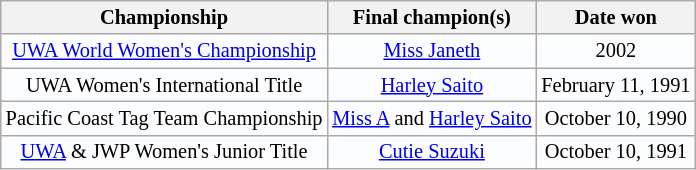<table class="wikitable" style="text-align:center; background:#fcfdff; font-size:85%;">
<tr>
<th>Championship</th>
<th>Final champion(s)</th>
<th>Date won</th>
</tr>
<tr>
<td><a href='#'>UWA World Women's Championship</a></td>
<td><a href='#'>Miss Janeth</a></td>
<td>2002</td>
</tr>
<tr>
<td>UWA Women's International Title</td>
<td><a href='#'>Harley Saito</a></td>
<td>February 11, 1991</td>
</tr>
<tr>
<td>Pacific Coast Tag Team Championship</td>
<td><a href='#'> Miss A</a> and <a href='#'>Harley Saito</a></td>
<td>October 10, 1990</td>
</tr>
<tr>
<td><a href='#'> UWA</a> & JWP Women's Junior Title</td>
<td><a href='#'>Cutie Suzuki</a></td>
<td>October 10, 1991</td>
</tr>
</table>
